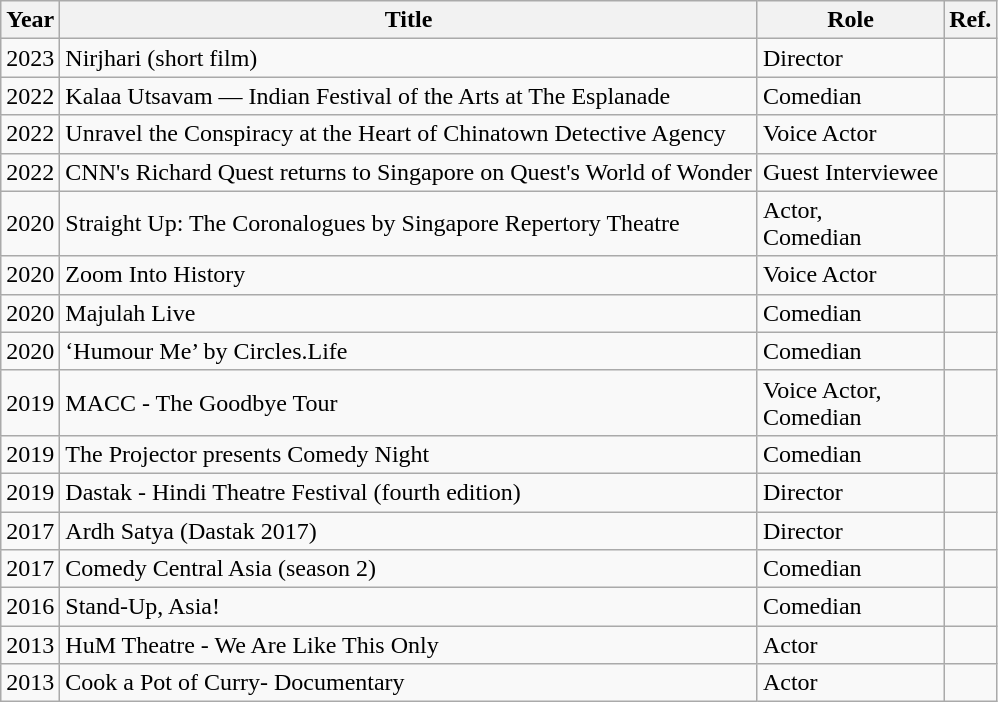<table class="wikitable">
<tr>
<th><strong>Year</strong></th>
<th><strong>Title</strong></th>
<th><strong>Role</strong></th>
<th><strong>Ref.</strong></th>
</tr>
<tr>
<td>2023</td>
<td>Nirjhari (short film)</td>
<td>Director</td>
<td></td>
</tr>
<tr>
<td>2022</td>
<td>Kalaa Utsavam — Indian Festival of the Arts at The Esplanade</td>
<td>Comedian</td>
<td></td>
</tr>
<tr>
<td>2022</td>
<td>Unravel the Conspiracy at the Heart of Chinatown Detective Agency</td>
<td>Voice Actor</td>
<td></td>
</tr>
<tr>
<td>2022</td>
<td>CNN's Richard Quest returns to Singapore on Quest's World of Wonder</td>
<td>Guest Interviewee</td>
<td></td>
</tr>
<tr>
<td>2020</td>
<td>Straight Up: The Coronalogues by Singapore Repertory Theatre</td>
<td>Actor,<br>Comedian</td>
<td></td>
</tr>
<tr>
<td>2020</td>
<td>Zoom Into History</td>
<td>Voice Actor</td>
<td></td>
</tr>
<tr>
<td>2020</td>
<td>Majulah Live</td>
<td>Comedian</td>
<td></td>
</tr>
<tr>
<td>2020</td>
<td>‘Humour Me’ by Circles.Life</td>
<td>Comedian</td>
<td></td>
</tr>
<tr>
<td>2019</td>
<td>MACC - The Goodbye Tour</td>
<td>Voice Actor,<br>Comedian</td>
<td></td>
</tr>
<tr>
<td>2019</td>
<td>The Projector presents Comedy Night</td>
<td>Comedian</td>
<td></td>
</tr>
<tr>
<td>2019</td>
<td>Dastak - Hindi Theatre Festival (fourth edition)</td>
<td>Director</td>
<td></td>
</tr>
<tr>
<td>2017</td>
<td>Ardh Satya (Dastak 2017)</td>
<td>Director</td>
<td></td>
</tr>
<tr>
<td>2017</td>
<td>Comedy Central Asia (season 2)</td>
<td>Comedian</td>
<td></td>
</tr>
<tr>
<td>2016</td>
<td>Stand-Up, Asia!</td>
<td>Comedian</td>
<td></td>
</tr>
<tr>
<td>2013</td>
<td>HuM Theatre - We Are Like This Only</td>
<td>Actor</td>
<td></td>
</tr>
<tr>
<td>2013</td>
<td>Cook a Pot of Curry- Documentary</td>
<td>Actor</td>
<td></td>
</tr>
</table>
